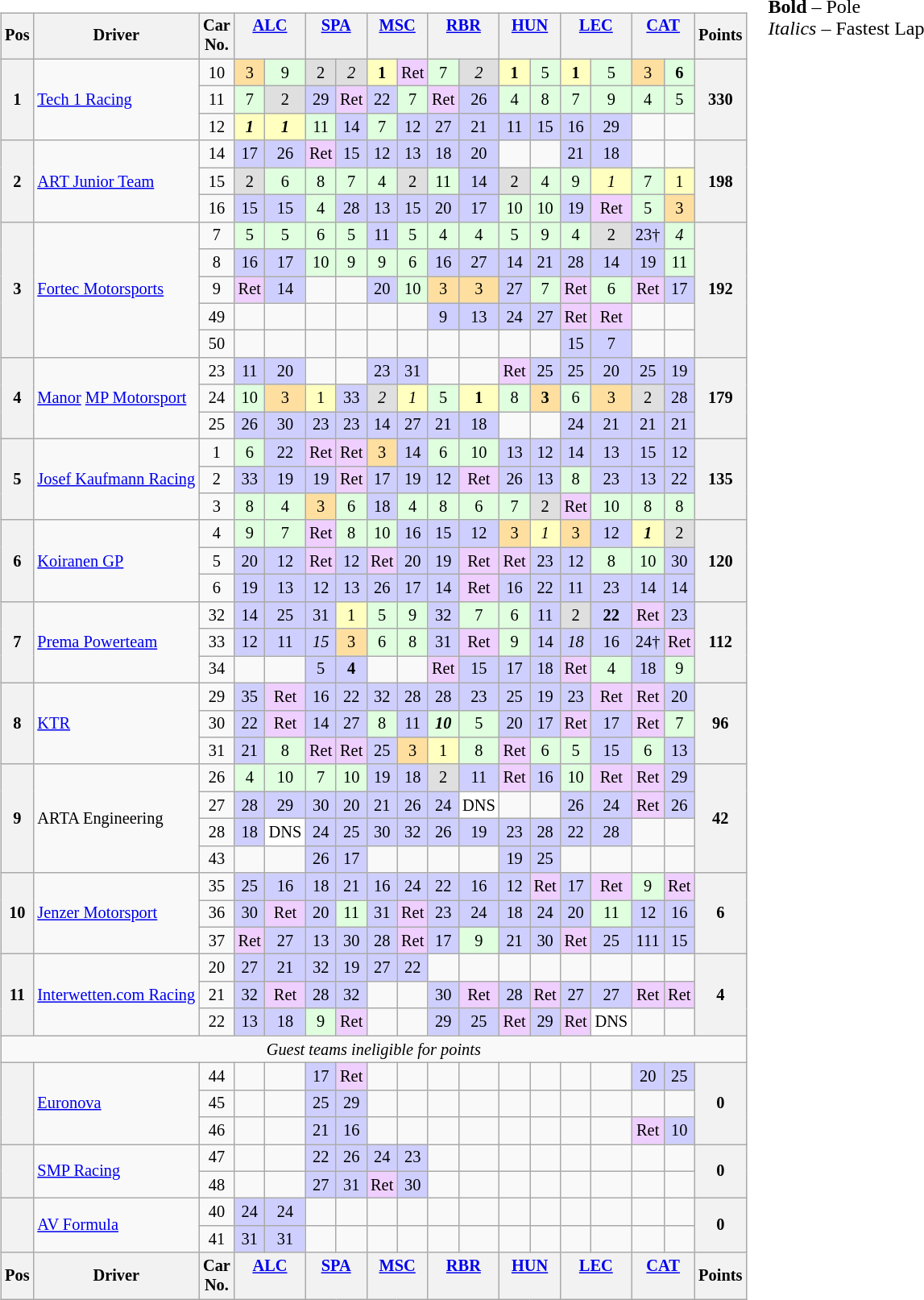<table>
<tr>
<td><br><table class="wikitable" style="font-size:85%; text-align:center">
<tr style="background:#f9f9f9" valign="top">
<th valign="middle">Pos</th>
<th valign="middle">Driver</th>
<th valign="middle">Car<br>No.</th>
<th colspan=2><a href='#'>ALC</a><br></th>
<th colspan=2><a href='#'>SPA</a><br></th>
<th colspan=2><a href='#'>MSC</a><br></th>
<th colspan=2><a href='#'>RBR</a><br></th>
<th colspan=2><a href='#'>HUN</a><br></th>
<th colspan=2><a href='#'>LEC</a><br></th>
<th colspan=2><a href='#'>CAT</a><br></th>
<th valign="middle">Points</th>
</tr>
<tr>
<th rowspan=3>1</th>
<td rowspan=3 align=left> <a href='#'>Tech 1 Racing</a></td>
<td>10</td>
<td style="background:#FFDF9F;">3</td>
<td style="background:#DFFFDF;">9</td>
<td style="background:#DFDFDF;">2</td>
<td style="background:#DFDFDF;"><em>2</em></td>
<td style="background:#FFFFBF;"><strong>1</strong></td>
<td style="background:#EFCFFF;">Ret</td>
<td style="background:#DFFFDF;">7</td>
<td style="background:#DFDFDF;"><em>2</em></td>
<td style="background:#FFFFBF;"><strong>1</strong></td>
<td style="background:#DFFFDF;">5</td>
<td style="background:#FFFFBF;"><strong>1</strong></td>
<td style="background:#DFFFDF;">5</td>
<td style="background:#FFDF9F;">3</td>
<td style="background:#DFFFDF;"><strong>6</strong></td>
<th rowspan=3>330</th>
</tr>
<tr>
<td>11</td>
<td style="background:#DFFFDF;">7</td>
<td style="background:#DFDFDF;">2</td>
<td style="background:#CFCFFF;">29</td>
<td style="background:#EFCFFF;">Ret</td>
<td style="background:#CFCFFF;">22</td>
<td style="background:#DFFFDF;">7</td>
<td style="background:#EFCFFF;">Ret</td>
<td style="background:#CFCFFF;">26</td>
<td style="background:#DFFFDF;">4</td>
<td style="background:#DFFFDF;">8</td>
<td style="background:#DFFFDF;">7</td>
<td style="background:#DFFFDF;">9</td>
<td style="background:#DFFFDF;">4</td>
<td style="background:#DFFFDF;">5</td>
</tr>
<tr>
<td>12</td>
<td style="background:#FFFFBF;"><strong><em>1</em></strong></td>
<td style="background:#FFFFBF;"><strong><em>1</em></strong></td>
<td style="background:#DFFFDF;">11</td>
<td style="background:#CFCFFF;">14</td>
<td style="background:#DFFFDF;">7</td>
<td style="background:#CFCFFF;">12</td>
<td style="background:#CFCFFF;">27</td>
<td style="background:#CFCFFF;">21</td>
<td style="background:#CFCFFF;">11</td>
<td style="background:#CFCFFF;">15</td>
<td style="background:#CFCFFF;">16</td>
<td style="background:#CFCFFF;">29</td>
<td></td>
<td></td>
</tr>
<tr>
<th rowspan=3>2</th>
<td rowspan=3 align=left> <a href='#'>ART Junior Team</a></td>
<td>14</td>
<td style="background:#CFCFFF;">17</td>
<td style="background:#CFCFFF;">26</td>
<td style="background:#EFCFFF;">Ret</td>
<td style="background:#CFCFFF;">15</td>
<td style="background:#CFCFFF;">12</td>
<td style="background:#CFCFFF;">13</td>
<td style="background:#CFCFFF;">18</td>
<td style="background:#CFCFFF;">20</td>
<td></td>
<td></td>
<td style="background:#CFCFFF;">21</td>
<td style="background:#CFCFFF;">18</td>
<td></td>
<td></td>
<th rowspan=3>198</th>
</tr>
<tr>
<td>15</td>
<td style="background:#DFDFDF;">2</td>
<td style="background:#DFFFDF;">6</td>
<td style="background:#DFFFDF;">8</td>
<td style="background:#DFFFDF;">7</td>
<td style="background:#DFFFDF;">4</td>
<td style="background:#DFDFDF;">2</td>
<td style="background:#DFFFDF;">11</td>
<td style="background:#CFCFFF;">14</td>
<td style="background:#DFDFDF;">2</td>
<td style="background:#DFFFDF;">4</td>
<td style="background:#DFFFDF;">9</td>
<td style="background:#FFFFBF;"><em>1</em></td>
<td style="background:#DFFFDF;">7</td>
<td style="background:#FFFFBF;">1</td>
</tr>
<tr>
<td>16</td>
<td style="background:#CFCFFF;">15</td>
<td style="background:#CFCFFF;">15</td>
<td style="background:#DFFFDF;">4</td>
<td style="background:#CFCFFF;">28</td>
<td style="background:#CFCFFF;">13</td>
<td style="background:#CFCFFF;">15</td>
<td style="background:#CFCFFF;">20</td>
<td style="background:#CFCFFF;">17</td>
<td style="background:#DFFFDF;">10</td>
<td style="background:#DFFFDF;">10</td>
<td style="background:#CFCFFF;">19</td>
<td style="background:#EFCFFF;">Ret</td>
<td style="background:#DFFFDF;">5</td>
<td style="background:#FFDF9F;">3</td>
</tr>
<tr>
<th rowspan=5>3</th>
<td rowspan=5 align=left> <a href='#'>Fortec Motorsports</a></td>
<td>7</td>
<td style="background:#DFFFDF;">5</td>
<td style="background:#DFFFDF;">5</td>
<td style="background:#DFFFDF;">6</td>
<td style="background:#DFFFDF;">5</td>
<td style="background:#CFCFFF;">11</td>
<td style="background:#DFFFDF;">5</td>
<td style="background:#DFFFDF;">4</td>
<td style="background:#DFFFDF;">4</td>
<td style="background:#DFFFDF;">5</td>
<td style="background:#DFFFDF;">9</td>
<td style="background:#DFFFDF;">4</td>
<td style="background:#DFDFDF;">2</td>
<td style="background:#CFCFFF;">23†</td>
<td style="background:#DFFFDF;"><em>4</em></td>
<th rowspan=5>192</th>
</tr>
<tr>
<td>8</td>
<td style="background:#CFCFFF;">16</td>
<td style="background:#CFCFFF;">17</td>
<td style="background:#DFFFDF;">10</td>
<td style="background:#DFFFDF;">9</td>
<td style="background:#DFFFDF;">9</td>
<td style="background:#DFFFDF;">6</td>
<td style="background:#CFCFFF;">16</td>
<td style="background:#CFCFFF;">27</td>
<td style="background:#CFCFFF;">14</td>
<td style="background:#CFCFFF;">21</td>
<td style="background:#CFCFFF;">28</td>
<td style="background:#CFCFFF;">14</td>
<td style="background:#CFCFFF;">19</td>
<td style="background:#DFFFDF;">11</td>
</tr>
<tr>
<td>9</td>
<td style="background:#EFCFFF;">Ret</td>
<td style="background:#CFCFFF;">14</td>
<td></td>
<td></td>
<td style="background:#CFCFFF;">20</td>
<td style="background:#DFFFDF;">10</td>
<td style="background:#FFDF9F;">3</td>
<td style="background:#FFDF9F;">3</td>
<td style="background:#CFCFFF;">27</td>
<td style="background:#DFFFDF;">7</td>
<td style="background:#EFCFFF;">Ret</td>
<td style="background:#DFFFDF;">6</td>
<td style="background:#EFCFFF;">Ret</td>
<td style="background:#CFCFFF;">17</td>
</tr>
<tr>
<td>49</td>
<td></td>
<td></td>
<td></td>
<td></td>
<td></td>
<td></td>
<td style="background:#CFCFFF;">9</td>
<td style="background:#CFCFFF;">13</td>
<td style="background:#CFCFFF;">24</td>
<td style="background:#CFCFFF;">27</td>
<td style="background:#EFCFFF;">Ret</td>
<td style="background:#EFCFFF;">Ret</td>
<td></td>
<td></td>
</tr>
<tr>
<td>50</td>
<td></td>
<td></td>
<td></td>
<td></td>
<td></td>
<td></td>
<td></td>
<td></td>
<td></td>
<td></td>
<td style="background:#CFCFFF;">15</td>
<td style="background:#CFCFFF;">7</td>
<td></td>
<td></td>
</tr>
<tr>
<th rowspan=3>4</th>
<td rowspan=3 align=left> <a href='#'>Manor</a> <a href='#'>MP Motorsport</a></td>
<td>23</td>
<td style="background:#CFCFFF;">11</td>
<td style="background:#CFCFFF;">20</td>
<td></td>
<td></td>
<td style="background:#CFCFFF;">23</td>
<td style="background:#CFCFFF;">31</td>
<td></td>
<td></td>
<td style="background:#EFCFFF;">Ret</td>
<td style="background:#CFCFFF;">25</td>
<td style="background:#CFCFFF;">25</td>
<td style="background:#CFCFFF;">20</td>
<td style="background:#CFCFFF;">25</td>
<td style="background:#CFCFFF;">19</td>
<th rowspan=3>179</th>
</tr>
<tr>
<td>24</td>
<td style="background:#DFFFDF;">10</td>
<td style="background:#FFDF9F;">3</td>
<td style="background:#FFFFBF;">1</td>
<td style="background:#CFCFFF;">33</td>
<td style="background:#DFDFDF;"><em>2</em></td>
<td style="background:#FFFFBF;"><em>1</em></td>
<td style="background:#DFFFDF;">5</td>
<td style="background:#FFFFBF;"><strong>1</strong></td>
<td style="background:#DFFFDF;">8</td>
<td style="background:#FFDF9F;"><strong>3</strong></td>
<td style="background:#DFFFDF;">6</td>
<td style="background:#FFDF9F;">3</td>
<td style="background:#DFDFDF;">2</td>
<td style="background:#CFCFFF;">28</td>
</tr>
<tr>
<td>25</td>
<td style="background:#CFCFFF;">26</td>
<td style="background:#CFCFFF;">30</td>
<td style="background:#CFCFFF;">23</td>
<td style="background:#CFCFFF;">23</td>
<td style="background:#CFCFFF;">14</td>
<td style="background:#CFCFFF;">27</td>
<td style="background:#CFCFFF;">21</td>
<td style="background:#CFCFFF;">18</td>
<td></td>
<td></td>
<td style="background:#CFCFFF;">24</td>
<td style="background:#CFCFFF;">21</td>
<td style="background:#CFCFFF;">21</td>
<td style="background:#CFCFFF;">21</td>
</tr>
<tr>
<th rowspan=3>5</th>
<td rowspan=3 align=left> <a href='#'>Josef Kaufmann Racing</a></td>
<td>1</td>
<td style="background:#DFFFDF;">6</td>
<td style="background:#CFCFFF;">22</td>
<td style="background:#EFCFFF;">Ret</td>
<td style="background:#EFCFFF;">Ret</td>
<td style="background:#FFDF9F;">3</td>
<td style="background:#CFCFFF;">14</td>
<td style="background:#DFFFDF;">6</td>
<td style="background:#DFFFDF;">10</td>
<td style="background:#CFCFFF;">13</td>
<td style="background:#CFCFFF;">12</td>
<td style="background:#CFCFFF;">14</td>
<td style="background:#CFCFFF;">13</td>
<td style="background:#CFCFFF;">15</td>
<td style="background:#CFCFFF;">12</td>
<th rowspan=3>135</th>
</tr>
<tr>
<td>2</td>
<td style="background:#CFCFFF;">33</td>
<td style="background:#CFCFFF;">19</td>
<td style="background:#CFCFFF;">19</td>
<td style="background:#EFCFFF;">Ret</td>
<td style="background:#CFCFFF;">17</td>
<td style="background:#CFCFFF;">19</td>
<td style="background:#CFCFFF;">12</td>
<td style="background:#EFCFFF;">Ret</td>
<td style="background:#CFCFFF;">26</td>
<td style="background:#CFCFFF;">13</td>
<td style="background:#DFFFDF;">8</td>
<td style="background:#CFCFFF;">23</td>
<td style="background:#CFCFFF;">13</td>
<td style="background:#CFCFFF;">22</td>
</tr>
<tr>
<td>3</td>
<td style="background:#DFFFDF;">8</td>
<td style="background:#DFFFDF;">4</td>
<td style="background:#FFDF9F;">3</td>
<td style="background:#DFFFDF;">6</td>
<td style="background:#CFCFFF;">18</td>
<td style="background:#DFFFDF;">4</td>
<td style="background:#DFFFDF;">8</td>
<td style="background:#DFFFDF;">6</td>
<td style="background:#DFFFDF;">7</td>
<td style="background:#DFDFDF;">2</td>
<td style="background:#EFCFFF;">Ret</td>
<td style="background:#DFFFDF;">10</td>
<td style="background:#DFFFDF;">8</td>
<td style="background:#DFFFDF;">8</td>
</tr>
<tr>
<th rowspan=3>6</th>
<td rowspan=3 align=left> <a href='#'>Koiranen GP</a></td>
<td>4</td>
<td style="background:#DFFFDF;">9</td>
<td style="background:#DFFFDF;">7</td>
<td style="background:#EFCFFF;">Ret</td>
<td style="background:#DFFFDF;">8</td>
<td style="background:#DFFFDF;">10</td>
<td style="background:#CFCFFF;">16</td>
<td style="background:#CFCFFF;">15</td>
<td style="background:#CFCFFF;">12</td>
<td style="background:#FFDF9F;">3</td>
<td style="background:#FFFFBF;"><em>1</em></td>
<td style="background:#FFDF9F;">3</td>
<td style="background:#CFCFFF;">12</td>
<td style="background:#FFFFBF;"><strong><em>1</em></strong></td>
<td style="background:#DFDFDF;">2</td>
<th rowspan=3>120</th>
</tr>
<tr>
<td>5</td>
<td style="background:#CFCFFF;">20</td>
<td style="background:#CFCFFF;">12</td>
<td style="background:#EFCFFF;">Ret</td>
<td style="background:#CFCFFF;">12</td>
<td style="background:#EFCFFF;">Ret</td>
<td style="background:#CFCFFF;">20</td>
<td style="background:#CFCFFF;">19</td>
<td style="background:#EFCFFF;">Ret</td>
<td style="background:#EFCFFF;">Ret</td>
<td style="background:#CFCFFF;">23</td>
<td style="background:#CFCFFF;">12</td>
<td style="background:#DFFFDF;">8</td>
<td style="background:#DFFFDF;">10</td>
<td style="background:#CFCFFF;">30</td>
</tr>
<tr>
<td>6</td>
<td style="background:#CFCFFF;">19</td>
<td style="background:#CFCFFF;">13</td>
<td style="background:#CFCFFF;">12</td>
<td style="background:#CFCFFF;">13</td>
<td style="background:#CFCFFF;">26</td>
<td style="background:#CFCFFF;">17</td>
<td style="background:#CFCFFF;">14</td>
<td style="background:#EFCFFF;">Ret</td>
<td style="background:#CFCFFF;">16</td>
<td style="background:#CFCFFF;">22</td>
<td style="background:#CFCFFF;">11</td>
<td style="background:#CFCFFF;">23</td>
<td style="background:#CFCFFF;">14</td>
<td style="background:#CFCFFF;">14</td>
</tr>
<tr>
<th rowspan=3>7</th>
<td rowspan=3 align=left> <a href='#'>Prema Powerteam</a></td>
<td>32</td>
<td style="background:#CFCFFF;">14</td>
<td style="background:#CFCFFF;">25</td>
<td style="background:#CFCFFF;">31</td>
<td style="background:#FFFFBF;">1</td>
<td style="background:#DFFFDF;">5</td>
<td style="background:#DFFFDF;">9</td>
<td style="background:#CFCFFF;">32</td>
<td style="background:#DFFFDF;">7</td>
<td style="background:#DFFFDF;">6</td>
<td style="background:#CFCFFF;">11</td>
<td style="background:#DFDFDF;">2</td>
<td style="background:#CFCFFF;"><strong>22</strong></td>
<td style="background:#EFCFFF;">Ret</td>
<td style="background:#CFCFFF;">23</td>
<th rowspan=3>112</th>
</tr>
<tr>
<td>33</td>
<td style="background:#CFCFFF;">12</td>
<td style="background:#CFCFFF;">11</td>
<td style="background:#CFCFFF;"><em>15</em></td>
<td style="background:#FFDF9F;">3</td>
<td style="background:#DFFFDF;">6</td>
<td style="background:#DFFFDF;">8</td>
<td style="background:#CFCFFF;">31</td>
<td style="background:#EFCFFF;">Ret</td>
<td style="background:#DFFFDF;">9</td>
<td style="background:#CFCFFF;">14</td>
<td style="background:#CFCFFF;"><em>18</em></td>
<td style="background:#CFCFFF;">16</td>
<td style="background:#CFCFFF;">24†</td>
<td style="background:#EFCFFF;">Ret</td>
</tr>
<tr>
<td>34</td>
<td></td>
<td></td>
<td style="background:#CFCFFF;">5</td>
<td style="background:#CFCFFF;"><strong>4</strong></td>
<td></td>
<td></td>
<td style="background:#EFCFFF;">Ret</td>
<td style="background:#CFCFFF;">15</td>
<td style="background:#CFCFFF;">17</td>
<td style="background:#CFCFFF;">18</td>
<td style="background:#EFCFFF;">Ret</td>
<td style="background:#DFFFDF;">4</td>
<td style="background:#CFCFFF;">18</td>
<td style="background:#DFFFDF;">9</td>
</tr>
<tr>
<th rowspan=3>8</th>
<td rowspan=3 align=left> <a href='#'>KTR</a></td>
<td>29</td>
<td style="background:#CFCFFF;">35</td>
<td style="background:#EFCFFF;">Ret</td>
<td style="background:#CFCFFF;">16</td>
<td style="background:#CFCFFF;">22</td>
<td style="background:#CFCFFF;">32</td>
<td style="background:#CFCFFF;">28</td>
<td style="background:#CFCFFF;">28</td>
<td style="background:#CFCFFF;">23</td>
<td style="background:#CFCFFF;">25</td>
<td style="background:#CFCFFF;">19</td>
<td style="background:#CFCFFF;">23</td>
<td style="background:#EFCFFF;">Ret</td>
<td style="background:#EFCFFF;">Ret</td>
<td style="background:#CFCFFF;">20</td>
<th rowspan=3>96</th>
</tr>
<tr>
<td>30</td>
<td style="background:#CFCFFF;">22</td>
<td style="background:#EFCFFF;">Ret</td>
<td style="background:#CFCFFF;">14</td>
<td style="background:#CFCFFF;">27</td>
<td style="background:#DFFFDF;">8</td>
<td style="background:#CFCFFF;">11</td>
<td style="background:#DFFFDF;"><strong><em>10</em></strong></td>
<td style="background:#DFFFDF;">5</td>
<td style="background:#CFCFFF;">20</td>
<td style="background:#CFCFFF;">17</td>
<td style="background:#EFCFFF;">Ret</td>
<td style="background:#CFCFFF;">17</td>
<td style="background:#EFCFFF;">Ret</td>
<td style="background:#DFFFDF;">7</td>
</tr>
<tr>
<td>31</td>
<td style="background:#CFCFFF;">21</td>
<td style="background:#DFFFDF;">8</td>
<td style="background:#EFCFFF;">Ret</td>
<td style="background:#EFCFFF;">Ret</td>
<td style="background:#CFCFFF;">25</td>
<td style="background:#FFDF9F;">3</td>
<td style="background:#FFFFBF;">1</td>
<td style="background:#DFFFDF;">8</td>
<td style="background:#EFCFFF;">Ret</td>
<td style="background:#DFFFDF;">6</td>
<td style="background:#DFFFDF;">5</td>
<td style="background:#CFCFFF;">15</td>
<td style="background:#DFFFDF;">6</td>
<td style="background:#CFCFFF;">13</td>
</tr>
<tr>
<th rowspan=4>9</th>
<td rowspan=4 align=left> ARTA Engineering</td>
<td>26</td>
<td style="background:#DFFFDF;">4</td>
<td style="background:#DFFFDF;">10</td>
<td style="background:#DFFFDF;">7</td>
<td style="background:#DFFFDF;">10</td>
<td style="background:#CFCFFF;">19</td>
<td style="background:#CFCFFF;">18</td>
<td style="background:#DFDFDF;">2</td>
<td style="background:#CFCFFF;">11</td>
<td style="background:#EFCFFF;">Ret</td>
<td style="background:#CFCFFF;">16</td>
<td style="background:#DFFFDF;">10</td>
<td style="background:#EFCFFF;">Ret</td>
<td style="background:#EFCFFF;">Ret</td>
<td style="background:#CFCFFF;">29</td>
<th rowspan=4>42</th>
</tr>
<tr>
<td>27</td>
<td style="background:#CFCFFF;">28</td>
<td style="background:#CFCFFF;">29</td>
<td style="background:#CFCFFF;">30</td>
<td style="background:#CFCFFF;">20</td>
<td style="background:#CFCFFF;">21</td>
<td style="background:#CFCFFF;">26</td>
<td style="background:#CFCFFF;">24</td>
<td style="background:#FFFFFF;">DNS</td>
<td></td>
<td></td>
<td style="background:#CFCFFF;">26</td>
<td style="background:#CFCFFF;">24</td>
<td style="background:#EFCFFF;">Ret</td>
<td style="background:#CFCFFF;">26</td>
</tr>
<tr>
<td>28</td>
<td style="background:#CFCFFF;">18</td>
<td style="background:#FFFFFF;">DNS</td>
<td style="background:#CFCFFF;">24</td>
<td style="background:#CFCFFF;">25</td>
<td style="background:#CFCFFF;">30</td>
<td style="background:#CFCFFF;">32</td>
<td style="background:#CFCFFF;">26</td>
<td style="background:#CFCFFF;">19</td>
<td style="background:#CFCFFF;">23</td>
<td style="background:#CFCFFF;">28</td>
<td style="background:#CFCFFF;">22</td>
<td style="background:#CFCFFF;">28</td>
<td></td>
<td></td>
</tr>
<tr>
<td>43</td>
<td></td>
<td></td>
<td style="background:#CFCFFF;">26</td>
<td style="background:#CFCFFF;">17</td>
<td></td>
<td></td>
<td></td>
<td></td>
<td style="background:#CFCFFF;">19</td>
<td style="background:#CFCFFF;">25</td>
<td></td>
<td></td>
<td></td>
<td></td>
</tr>
<tr>
<th rowspan=3>10</th>
<td rowspan=3 align=left> <a href='#'>Jenzer Motorsport</a></td>
<td>35</td>
<td style="background:#CFCFFF;">25</td>
<td style="background:#CFCFFF;">16</td>
<td style="background:#CFCFFF;">18</td>
<td style="background:#CFCFFF;">21</td>
<td style="background:#CFCFFF;">16</td>
<td style="background:#CFCFFF;">24</td>
<td style="background:#CFCFFF;">22</td>
<td style="background:#CFCFFF;">16</td>
<td style="background:#CFCFFF;">12</td>
<td style="background:#EFCFFF;">Ret</td>
<td style="background:#CFCFFF;">17</td>
<td style="background:#EFCFFF;">Ret</td>
<td style="background:#DFFFDF;">9</td>
<td style="background:#EFCFFF;">Ret</td>
<th rowspan=3>6</th>
</tr>
<tr>
<td>36</td>
<td style="background:#CFCFFF;">30</td>
<td style="background:#EFCFFF;">Ret</td>
<td style="background:#CFCFFF;">20</td>
<td style="background:#DFFFDF;">11</td>
<td style="background:#CFCFFF;">31</td>
<td style="background:#EFCFFF;">Ret</td>
<td style="background:#CFCFFF;">23</td>
<td style="background:#CFCFFF;">24</td>
<td style="background:#CFCFFF;">18</td>
<td style="background:#CFCFFF;">24</td>
<td style="background:#CFCFFF;">20</td>
<td style="background:#DFFFDF;">11</td>
<td style="background:#CFCFFF;">12</td>
<td style="background:#CFCFFF;">16</td>
</tr>
<tr>
<td>37</td>
<td style="background:#EFCFFF;">Ret</td>
<td style="background:#CFCFFF;">27</td>
<td style="background:#CFCFFF;">13</td>
<td style="background:#CFCFFF;">30</td>
<td style="background:#CFCFFF;">28</td>
<td style="background:#EFCFFF;">Ret</td>
<td style="background:#CFCFFF;">17</td>
<td style="background:#DFFFDF;">9</td>
<td style="background:#CFCFFF;">21</td>
<td style="background:#CFCFFF;">30</td>
<td style="background:#EFCFFF;">Ret</td>
<td style="background:#CFCFFF;">25</td>
<td style="background:#CFCFFF;">111</td>
<td style="background:#CFCFFF;">15</td>
</tr>
<tr>
<th rowspan=3>11</th>
<td rowspan=3 align=left> <a href='#'>Interwetten.com Racing</a></td>
<td>20</td>
<td style="background:#CFCFFF;">27</td>
<td style="background:#CFCFFF;">21</td>
<td style="background:#CFCFFF;">32</td>
<td style="background:#CFCFFF;">19</td>
<td style="background:#CFCFFF;">27</td>
<td style="background:#CFCFFF;">22</td>
<td></td>
<td></td>
<td></td>
<td></td>
<td></td>
<td></td>
<td></td>
<td></td>
<th rowspan=3>4</th>
</tr>
<tr>
<td>21</td>
<td style="background:#CFCFFF;">32</td>
<td style="background:#EFCFFF;">Ret</td>
<td style="background:#CFCFFF;">28</td>
<td style="background:#CFCFFF;">32</td>
<td></td>
<td></td>
<td style="background:#CFCFFF;">30</td>
<td style="background:#EFCFFF;">Ret</td>
<td style="background:#CFCFFF;">28</td>
<td style="background:#EFCFFF;">Ret</td>
<td style="background:#CFCFFF;">27</td>
<td style="background:#CFCFFF;">27</td>
<td style="background:#EFCFFF;">Ret</td>
<td style="background:#EFCFFF;">Ret</td>
</tr>
<tr>
<td>22</td>
<td style="background:#CFCFFF;">13</td>
<td style="background:#CFCFFF;">18</td>
<td style="background:#DFFFDF;">9</td>
<td style="background:#EFCFFF;">Ret</td>
<td></td>
<td></td>
<td style="background:#CFCFFF;">29</td>
<td style="background:#CFCFFF;">25</td>
<td style="background:#EFCFFF;">Ret</td>
<td style="background:#CFCFFF;">29</td>
<td style="background:#EFCFFF;">Ret</td>
<td style="background:#FFFFFF;">DNS</td>
<td></td>
<td></td>
</tr>
<tr>
<td colspan=18 align=center><em>Guest teams ineligible for points</em></td>
</tr>
<tr>
<th rowspan=3></th>
<td rowspan=3 align=left> <a href='#'>Euronova</a></td>
<td>44</td>
<td></td>
<td></td>
<td style="background:#CFCFFF;">17</td>
<td style="background:#EFCFFF;">Ret</td>
<td></td>
<td></td>
<td></td>
<td></td>
<td></td>
<td></td>
<td></td>
<td></td>
<td style="background:#CFCFFF;">20</td>
<td style="background:#CFCFFF;">25</td>
<th rowspan=3>0</th>
</tr>
<tr>
<td>45</td>
<td></td>
<td></td>
<td style="background:#CFCFFF;">25</td>
<td style="background:#CFCFFF;">29</td>
<td></td>
<td></td>
<td></td>
<td></td>
<td></td>
<td></td>
<td></td>
<td></td>
<td></td>
<td></td>
</tr>
<tr>
<td>46</td>
<td></td>
<td></td>
<td style="background:#CFCFFF;">21</td>
<td style="background:#CFCFFF;">16</td>
<td></td>
<td></td>
<td></td>
<td></td>
<td></td>
<td></td>
<td></td>
<td></td>
<td style="background:#EFCFFF;">Ret</td>
<td style="background:#CFCFFF;">10</td>
</tr>
<tr>
<th rowspan=2></th>
<td rowspan=2 align=left> <a href='#'>SMP Racing</a></td>
<td>47</td>
<td></td>
<td></td>
<td style="background:#CFCFFF;">22</td>
<td style="background:#CFCFFF;">26</td>
<td style="background:#CFCFFF;">24</td>
<td style="background:#CFCFFF;">23</td>
<td></td>
<td></td>
<td></td>
<td></td>
<td></td>
<td></td>
<td></td>
<td></td>
<th rowspan=2>0</th>
</tr>
<tr>
<td>48</td>
<td></td>
<td></td>
<td style="background:#CFCFFF;">27</td>
<td style="background:#CFCFFF;">31</td>
<td style="background:#EFCFFF;">Ret</td>
<td style="background:#CFCFFF;">30</td>
<td></td>
<td></td>
<td></td>
<td></td>
<td></td>
<td></td>
<td></td>
<td></td>
</tr>
<tr>
<th rowspan=2></th>
<td rowspan=2 align=left> <a href='#'>AV Formula</a></td>
<td>40</td>
<td style="background:#CFCFFF;">24</td>
<td style="background:#CFCFFF;">24</td>
<td></td>
<td></td>
<td></td>
<td></td>
<td></td>
<td></td>
<td></td>
<td></td>
<td></td>
<td></td>
<td></td>
<td></td>
<th rowspan=2>0</th>
</tr>
<tr>
<td>41</td>
<td style="background:#CFCFFF;">31</td>
<td style="background:#CFCFFF;">31</td>
<td></td>
<td></td>
<td></td>
<td></td>
<td></td>
<td></td>
<td></td>
<td></td>
<td></td>
<td></td>
<td></td>
<td></td>
</tr>
<tr style="background:#f9f9f9" valign="top">
<th valign="middle">Pos</th>
<th valign="middle">Driver</th>
<th valign="middle">Car<br>No.</th>
<th colspan=2><a href='#'>ALC</a><br></th>
<th colspan=2><a href='#'>SPA</a><br></th>
<th colspan=2><a href='#'>MSC</a><br></th>
<th colspan=2><a href='#'>RBR</a><br></th>
<th colspan=2><a href='#'>HUN</a><br></th>
<th colspan=2><a href='#'>LEC</a><br></th>
<th colspan=2><a href='#'>CAT</a><br></th>
<th valign="middle">Points</th>
</tr>
</table>
</td>
<td valign="top"><br>
<span><strong>Bold</strong> – Pole<br>
<em>Italics</em> – Fastest Lap</span></td>
</tr>
</table>
